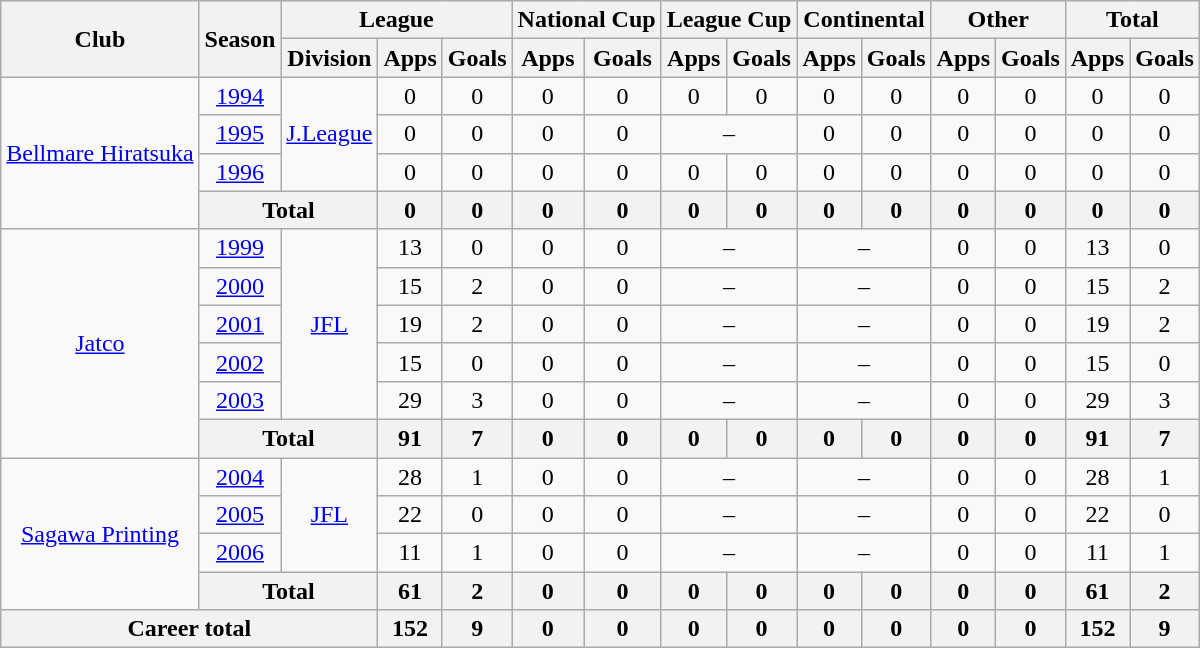<table class="wikitable" style="text-align: center">
<tr>
<th rowspan="2">Club</th>
<th rowspan="2">Season</th>
<th colspan="3">League</th>
<th colspan="2">National Cup</th>
<th colspan="2">League Cup</th>
<th colspan="2">Continental</th>
<th colspan="2">Other</th>
<th colspan="2">Total</th>
</tr>
<tr>
<th>Division</th>
<th>Apps</th>
<th>Goals</th>
<th>Apps</th>
<th>Goals</th>
<th>Apps</th>
<th>Goals</th>
<th>Apps</th>
<th>Goals</th>
<th>Apps</th>
<th>Goals</th>
<th>Apps</th>
<th>Goals</th>
</tr>
<tr>
<td rowspan="4"><a href='#'>Bellmare Hiratsuka</a></td>
<td><a href='#'>1994</a></td>
<td rowspan="3"><a href='#'>J.League</a></td>
<td>0</td>
<td>0</td>
<td>0</td>
<td>0</td>
<td>0</td>
<td>0</td>
<td>0</td>
<td>0</td>
<td>0</td>
<td>0</td>
<td>0</td>
<td>0</td>
</tr>
<tr>
<td><a href='#'>1995</a></td>
<td>0</td>
<td>0</td>
<td>0</td>
<td>0</td>
<td colspan="2">–</td>
<td>0</td>
<td>0</td>
<td>0</td>
<td>0</td>
<td>0</td>
<td>0</td>
</tr>
<tr>
<td><a href='#'>1996</a></td>
<td>0</td>
<td>0</td>
<td>0</td>
<td>0</td>
<td>0</td>
<td>0</td>
<td>0</td>
<td>0</td>
<td>0</td>
<td>0</td>
<td>0</td>
<td>0</td>
</tr>
<tr>
<th colspan=2>Total</th>
<th>0</th>
<th>0</th>
<th>0</th>
<th>0</th>
<th>0</th>
<th>0</th>
<th>0</th>
<th>0</th>
<th>0</th>
<th>0</th>
<th>0</th>
<th>0</th>
</tr>
<tr>
<td rowspan="6"><a href='#'>Jatco</a></td>
<td><a href='#'>1999</a></td>
<td rowspan="5"><a href='#'>JFL</a></td>
<td>13</td>
<td>0</td>
<td>0</td>
<td>0</td>
<td colspan="2">–</td>
<td colspan="2">–</td>
<td>0</td>
<td>0</td>
<td>13</td>
<td>0</td>
</tr>
<tr>
<td><a href='#'>2000</a></td>
<td>15</td>
<td>2</td>
<td>0</td>
<td>0</td>
<td colspan="2">–</td>
<td colspan="2">–</td>
<td>0</td>
<td>0</td>
<td>15</td>
<td>2</td>
</tr>
<tr>
<td><a href='#'>2001</a></td>
<td>19</td>
<td>2</td>
<td>0</td>
<td>0</td>
<td colspan="2">–</td>
<td colspan="2">–</td>
<td>0</td>
<td>0</td>
<td>19</td>
<td>2</td>
</tr>
<tr>
<td><a href='#'>2002</a></td>
<td>15</td>
<td>0</td>
<td>0</td>
<td>0</td>
<td colspan="2">–</td>
<td colspan="2">–</td>
<td>0</td>
<td>0</td>
<td>15</td>
<td>0</td>
</tr>
<tr>
<td><a href='#'>2003</a></td>
<td>29</td>
<td>3</td>
<td>0</td>
<td>0</td>
<td colspan="2">–</td>
<td colspan="2">–</td>
<td>0</td>
<td>0</td>
<td>29</td>
<td>3</td>
</tr>
<tr>
<th colspan=2>Total</th>
<th>91</th>
<th>7</th>
<th>0</th>
<th>0</th>
<th>0</th>
<th>0</th>
<th>0</th>
<th>0</th>
<th>0</th>
<th>0</th>
<th>91</th>
<th>7</th>
</tr>
<tr>
<td rowspan="4"><a href='#'>Sagawa Printing</a></td>
<td><a href='#'>2004</a></td>
<td rowspan="3"><a href='#'>JFL</a></td>
<td>28</td>
<td>1</td>
<td>0</td>
<td>0</td>
<td colspan="2">–</td>
<td colspan="2">–</td>
<td>0</td>
<td>0</td>
<td>28</td>
<td>1</td>
</tr>
<tr>
<td><a href='#'>2005</a></td>
<td>22</td>
<td>0</td>
<td>0</td>
<td>0</td>
<td colspan="2">–</td>
<td colspan="2">–</td>
<td>0</td>
<td>0</td>
<td>22</td>
<td>0</td>
</tr>
<tr>
<td><a href='#'>2006</a></td>
<td>11</td>
<td>1</td>
<td>0</td>
<td>0</td>
<td colspan="2">–</td>
<td colspan="2">–</td>
<td>0</td>
<td>0</td>
<td>11</td>
<td>1</td>
</tr>
<tr>
<th colspan=2>Total</th>
<th>61</th>
<th>2</th>
<th>0</th>
<th>0</th>
<th>0</th>
<th>0</th>
<th>0</th>
<th>0</th>
<th>0</th>
<th>0</th>
<th>61</th>
<th>2</th>
</tr>
<tr>
<th colspan=3>Career total</th>
<th>152</th>
<th>9</th>
<th>0</th>
<th>0</th>
<th>0</th>
<th>0</th>
<th>0</th>
<th>0</th>
<th>0</th>
<th>0</th>
<th>152</th>
<th>9</th>
</tr>
</table>
